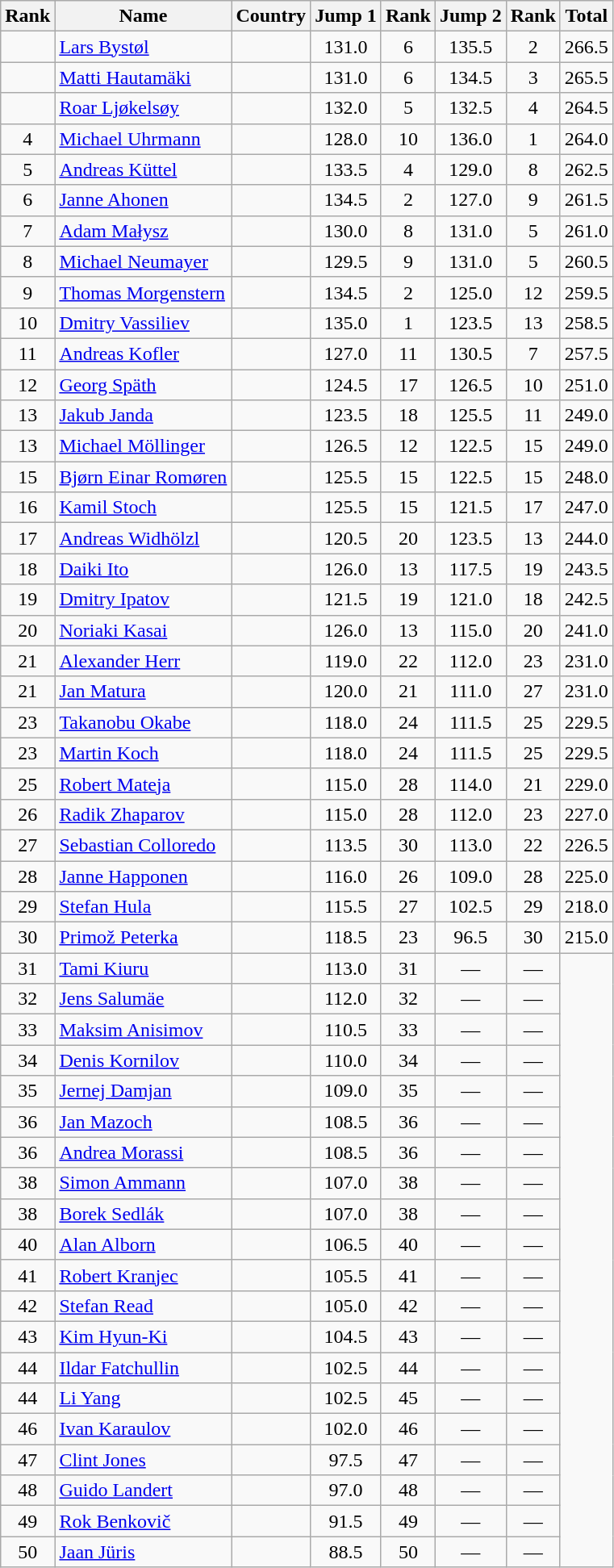<table class="wikitable sortable" style="text-align:center">
<tr>
<th>Rank</th>
<th>Name</th>
<th>Country</th>
<th>Jump 1</th>
<th>Rank</th>
<th>Jump 2</th>
<th>Rank</th>
<th>Total</th>
</tr>
<tr>
<td></td>
<td align="left"><a href='#'>Lars Bystøl</a></td>
<td align="left"></td>
<td>131.0</td>
<td>6</td>
<td>135.5</td>
<td>2</td>
<td>266.5</td>
</tr>
<tr>
<td></td>
<td align="left"><a href='#'>Matti Hautamäki</a></td>
<td align="left"></td>
<td>131.0</td>
<td>6</td>
<td>134.5</td>
<td>3</td>
<td>265.5</td>
</tr>
<tr>
<td></td>
<td align="left"><a href='#'>Roar Ljøkelsøy</a></td>
<td align="left"></td>
<td>132.0</td>
<td>5</td>
<td>132.5</td>
<td>4</td>
<td>264.5</td>
</tr>
<tr>
<td>4</td>
<td align="left"><a href='#'>Michael Uhrmann</a></td>
<td align="left"></td>
<td>128.0</td>
<td>10</td>
<td>136.0</td>
<td>1</td>
<td>264.0</td>
</tr>
<tr>
<td>5</td>
<td align="left"><a href='#'>Andreas Küttel</a></td>
<td align="left"></td>
<td>133.5</td>
<td>4</td>
<td>129.0</td>
<td>8</td>
<td>262.5</td>
</tr>
<tr>
<td>6</td>
<td align="left"><a href='#'>Janne Ahonen</a></td>
<td align="left"></td>
<td>134.5</td>
<td>2</td>
<td>127.0</td>
<td>9</td>
<td>261.5</td>
</tr>
<tr>
<td>7</td>
<td align="left"><a href='#'>Adam Małysz</a></td>
<td align="left"></td>
<td>130.0</td>
<td>8</td>
<td>131.0</td>
<td>5</td>
<td>261.0</td>
</tr>
<tr>
<td>8</td>
<td align="left"><a href='#'>Michael Neumayer</a></td>
<td align="left"></td>
<td>129.5</td>
<td>9</td>
<td>131.0</td>
<td>5</td>
<td>260.5</td>
</tr>
<tr>
<td>9</td>
<td align="left"><a href='#'>Thomas Morgenstern</a></td>
<td align="left"></td>
<td>134.5</td>
<td>2</td>
<td>125.0</td>
<td>12</td>
<td>259.5</td>
</tr>
<tr>
<td>10</td>
<td align="left"><a href='#'>Dmitry Vassiliev</a></td>
<td align="left"></td>
<td>135.0</td>
<td>1</td>
<td>123.5</td>
<td>13</td>
<td>258.5</td>
</tr>
<tr>
<td>11</td>
<td align="left"><a href='#'>Andreas Kofler</a></td>
<td align="left"></td>
<td>127.0</td>
<td>11</td>
<td>130.5</td>
<td>7</td>
<td>257.5</td>
</tr>
<tr>
<td>12</td>
<td align="left"><a href='#'>Georg Späth</a></td>
<td align="left"></td>
<td>124.5</td>
<td>17</td>
<td>126.5</td>
<td>10</td>
<td>251.0</td>
</tr>
<tr>
<td>13</td>
<td align="left"><a href='#'>Jakub Janda</a></td>
<td align="left"></td>
<td>123.5</td>
<td>18</td>
<td>125.5</td>
<td>11</td>
<td>249.0</td>
</tr>
<tr>
<td>13</td>
<td align="left"><a href='#'>Michael Möllinger</a></td>
<td align="left"></td>
<td>126.5</td>
<td>12</td>
<td>122.5</td>
<td>15</td>
<td>249.0</td>
</tr>
<tr>
<td>15</td>
<td align="left"><a href='#'>Bjørn Einar Romøren</a></td>
<td align="left"></td>
<td>125.5</td>
<td>15</td>
<td>122.5</td>
<td>15</td>
<td>248.0</td>
</tr>
<tr>
<td>16</td>
<td align="left"><a href='#'>Kamil Stoch</a></td>
<td align="left"></td>
<td>125.5</td>
<td>15</td>
<td>121.5</td>
<td>17</td>
<td>247.0</td>
</tr>
<tr>
<td>17</td>
<td align="left"><a href='#'>Andreas Widhölzl</a></td>
<td align="left"></td>
<td>120.5</td>
<td>20</td>
<td>123.5</td>
<td>13</td>
<td>244.0</td>
</tr>
<tr>
<td>18</td>
<td align="left"><a href='#'>Daiki Ito</a></td>
<td align="left"></td>
<td>126.0</td>
<td>13</td>
<td>117.5</td>
<td>19</td>
<td>243.5</td>
</tr>
<tr>
<td>19</td>
<td align="left"><a href='#'>Dmitry Ipatov</a></td>
<td align="left"></td>
<td>121.5</td>
<td>19</td>
<td>121.0</td>
<td>18</td>
<td>242.5</td>
</tr>
<tr>
<td>20</td>
<td align="left"><a href='#'>Noriaki Kasai</a></td>
<td align="left"></td>
<td>126.0</td>
<td>13</td>
<td>115.0</td>
<td>20</td>
<td>241.0</td>
</tr>
<tr>
<td>21</td>
<td align="left"><a href='#'>Alexander Herr</a></td>
<td align="left"></td>
<td>119.0</td>
<td>22</td>
<td>112.0</td>
<td>23</td>
<td>231.0</td>
</tr>
<tr>
<td>21</td>
<td align="left"><a href='#'>Jan Matura</a></td>
<td align="left"></td>
<td>120.0</td>
<td>21</td>
<td>111.0</td>
<td>27</td>
<td>231.0</td>
</tr>
<tr>
<td>23</td>
<td align="left"><a href='#'>Takanobu Okabe</a></td>
<td align="left"></td>
<td>118.0</td>
<td>24</td>
<td>111.5</td>
<td>25</td>
<td>229.5</td>
</tr>
<tr>
<td>23</td>
<td align="left"><a href='#'>Martin Koch</a></td>
<td align="left"></td>
<td>118.0</td>
<td>24</td>
<td>111.5</td>
<td>25</td>
<td>229.5</td>
</tr>
<tr>
<td>25</td>
<td align="left"><a href='#'>Robert Mateja</a></td>
<td align="left"></td>
<td>115.0</td>
<td>28</td>
<td>114.0</td>
<td>21</td>
<td>229.0</td>
</tr>
<tr>
<td>26</td>
<td align="left"><a href='#'>Radik Zhaparov</a></td>
<td align="left"></td>
<td>115.0</td>
<td>28</td>
<td>112.0</td>
<td>23</td>
<td>227.0</td>
</tr>
<tr>
<td>27</td>
<td align="left"><a href='#'>Sebastian Colloredo</a></td>
<td align="left"></td>
<td>113.5</td>
<td>30</td>
<td>113.0</td>
<td>22</td>
<td>226.5</td>
</tr>
<tr>
<td>28</td>
<td align="left"><a href='#'>Janne Happonen</a></td>
<td align="left"></td>
<td>116.0</td>
<td>26</td>
<td>109.0</td>
<td>28</td>
<td>225.0</td>
</tr>
<tr>
<td>29</td>
<td align="left"><a href='#'>Stefan Hula</a></td>
<td align="left"></td>
<td>115.5</td>
<td>27</td>
<td>102.5</td>
<td>29</td>
<td>218.0</td>
</tr>
<tr>
<td>30</td>
<td align="left"><a href='#'>Primož Peterka</a></td>
<td align="left"></td>
<td>118.5</td>
<td>23</td>
<td>96.5</td>
<td>30</td>
<td>215.0</td>
</tr>
<tr>
<td>31</td>
<td align="left"><a href='#'>Tami Kiuru</a></td>
<td align="left"></td>
<td>113.0</td>
<td>31</td>
<td>—</td>
<td>—</td>
</tr>
<tr>
<td>32</td>
<td align="left"><a href='#'>Jens Salumäe</a></td>
<td align="left"></td>
<td>112.0</td>
<td>32</td>
<td>—</td>
<td>—</td>
</tr>
<tr>
<td>33</td>
<td align="left"><a href='#'>Maksim Anisimov</a></td>
<td align="left"></td>
<td>110.5</td>
<td>33</td>
<td>—</td>
<td>—</td>
</tr>
<tr>
<td>34</td>
<td align="left"><a href='#'>Denis Kornilov</a></td>
<td align="left"></td>
<td>110.0</td>
<td>34</td>
<td>—</td>
<td>—</td>
</tr>
<tr>
<td>35</td>
<td align="left"><a href='#'>Jernej Damjan</a></td>
<td align="left"></td>
<td>109.0</td>
<td>35</td>
<td>—</td>
<td>—</td>
</tr>
<tr>
<td>36</td>
<td align="left"><a href='#'>Jan Mazoch</a></td>
<td align="left"></td>
<td>108.5</td>
<td>36</td>
<td>—</td>
<td>—</td>
</tr>
<tr>
<td>36</td>
<td align="left"><a href='#'>Andrea Morassi</a></td>
<td align="left"></td>
<td>108.5</td>
<td>36</td>
<td>—</td>
<td>—</td>
</tr>
<tr>
<td>38</td>
<td align="left"><a href='#'>Simon Ammann</a></td>
<td align="left"></td>
<td>107.0</td>
<td>38</td>
<td>—</td>
<td>—</td>
</tr>
<tr>
<td>38</td>
<td align="left"><a href='#'>Borek Sedlák</a></td>
<td align="left"></td>
<td>107.0</td>
<td>38</td>
<td>—</td>
<td>—</td>
</tr>
<tr>
<td>40</td>
<td Align="left"><a href='#'>Alan Alborn</a></td>
<td align="left"></td>
<td>106.5</td>
<td>40</td>
<td>—</td>
<td>—</td>
</tr>
<tr>
<td>41</td>
<td align="left"><a href='#'>Robert Kranjec</a></td>
<td align="left"></td>
<td>105.5</td>
<td>41</td>
<td>—</td>
<td>—</td>
</tr>
<tr>
<td>42</td>
<td align="left"><a href='#'>Stefan Read</a></td>
<td align="left"></td>
<td>105.0</td>
<td>42</td>
<td>—</td>
<td>—</td>
</tr>
<tr>
<td>43</td>
<td align="left"><a href='#'>Kim Hyun-Ki</a></td>
<td align="left"></td>
<td>104.5</td>
<td>43</td>
<td>—</td>
<td>—</td>
</tr>
<tr>
<td>44</td>
<td align="left"><a href='#'>Ildar Fatchullin</a></td>
<td align="left"></td>
<td>102.5</td>
<td>44</td>
<td>—</td>
<td>—</td>
</tr>
<tr>
<td>44</td>
<td align="left"><a href='#'>Li Yang</a></td>
<td align="left"></td>
<td>102.5</td>
<td>45</td>
<td>—</td>
<td>—</td>
</tr>
<tr>
<td>46</td>
<td align="left"><a href='#'>Ivan Karaulov</a></td>
<td align="left"></td>
<td>102.0</td>
<td>46</td>
<td>—</td>
<td>—</td>
</tr>
<tr>
<td>47</td>
<td align="left"><a href='#'>Clint Jones</a></td>
<td align="left"></td>
<td>97.5</td>
<td>47</td>
<td>—</td>
<td>—</td>
</tr>
<tr>
<td>48</td>
<td align="left"><a href='#'>Guido Landert</a></td>
<td align="left"></td>
<td>97.0</td>
<td>48</td>
<td>—</td>
<td>—</td>
</tr>
<tr>
<td>49</td>
<td align="left"><a href='#'>Rok Benkovič</a></td>
<td align="left"></td>
<td>91.5</td>
<td>49</td>
<td>—</td>
<td>—</td>
</tr>
<tr>
<td>50</td>
<td align="left"><a href='#'>Jaan Jüris</a></td>
<td align="left"></td>
<td>88.5</td>
<td>50</td>
<td>—</td>
<td>—</td>
</tr>
</table>
